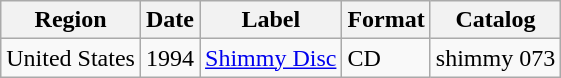<table class="wikitable">
<tr>
<th>Region</th>
<th>Date</th>
<th>Label</th>
<th>Format</th>
<th>Catalog</th>
</tr>
<tr>
<td>United States</td>
<td>1994</td>
<td><a href='#'>Shimmy Disc</a></td>
<td>CD</td>
<td>shimmy 073</td>
</tr>
</table>
